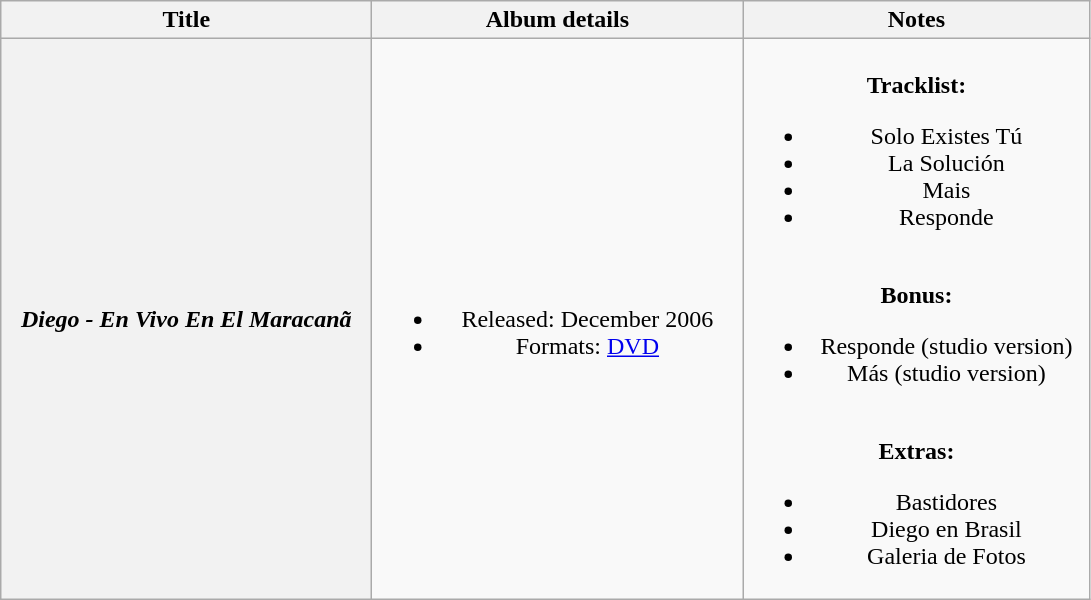<table class="wikitable plainrowheaders" style="text-align:center;">
<tr>
<th scope="col" rowspan="1" style="width:15em;">Title</th>
<th scope="col" rowspan="1" style="width:15em;">Album details</th>
<th scope="col" colspan="1"style="width:14em;">Notes</th>
</tr>
<tr>
<th scope="row" align="center"><strong><em>Diego - En Vivo En El Maracanã</em></strong></th>
<td><br><ul><li>Released: December 2006</li><li>Formats: <a href='#'>DVD</a></li></ul></td>
<td><br><strong>Tracklist:</strong><ul><li>Solo Existes Tú</li><li>La Solución</li><li>Mais</li><li>Responde</li></ul><br><strong>Bonus:</strong><ul><li>Responde (studio version)</li><li>Más (studio version)</li></ul><br><strong>Extras:</strong><ul><li>Bastidores</li><li>Diego en Brasil</li><li>Galeria de Fotos</li></ul></td>
</tr>
</table>
